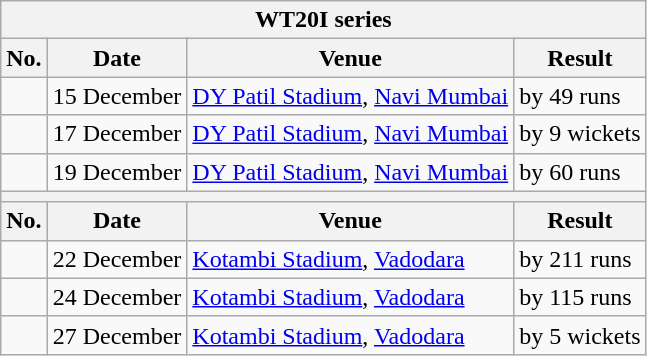<table class="wikitable">
<tr>
<th colspan="4">WT20I series</th>
</tr>
<tr>
<th>No.</th>
<th>Date</th>
<th>Venue</th>
<th>Result</th>
</tr>
<tr>
<td></td>
<td>15 December</td>
<td><a href='#'>DY Patil Stadium</a>, <a href='#'>Navi Mumbai</a></td>
<td> by 49 runs</td>
</tr>
<tr>
<td></td>
<td>17 December</td>
<td><a href='#'>DY Patil Stadium</a>, <a href='#'>Navi Mumbai</a></td>
<td> by 9 wickets</td>
</tr>
<tr>
<td></td>
<td>19 December</td>
<td><a href='#'>DY Patil Stadium</a>, <a href='#'>Navi Mumbai</a></td>
<td> by 60 runs</td>
</tr>
<tr>
<th colspan="4"></th>
</tr>
<tr>
<th>No.</th>
<th>Date</th>
<th>Venue</th>
<th>Result</th>
</tr>
<tr>
<td></td>
<td>22 December</td>
<td><a href='#'>Kotambi Stadium</a>, <a href='#'>Vadodara</a></td>
<td> by 211 runs</td>
</tr>
<tr>
<td></td>
<td>24 December</td>
<td><a href='#'>Kotambi Stadium</a>, <a href='#'>Vadodara</a></td>
<td> by 115 runs</td>
</tr>
<tr>
<td></td>
<td>27 December</td>
<td><a href='#'>Kotambi Stadium</a>, <a href='#'>Vadodara</a></td>
<td> by 5 wickets</td>
</tr>
</table>
